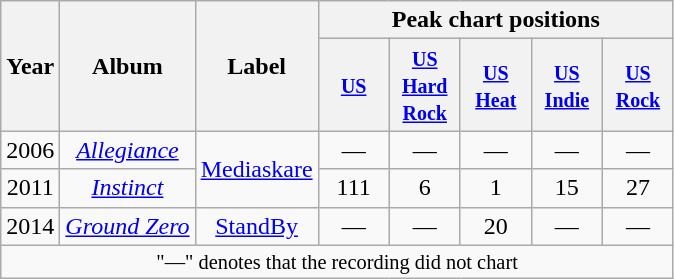<table class="wikitable" style="text-align: center;">
<tr>
<th rowspan="2">Year</th>
<th rowspan="2">Album</th>
<th rowspan="2">Label</th>
<th colspan="5">Peak chart positions</th>
</tr>
<tr>
<th width="40px"><small><a href='#'>US</a></small><br></th>
<th width="40px"><small><a href='#'>US Hard Rock</a></small><br></th>
<th width="40px"><small><a href='#'>US Heat</a></small><br></th>
<th width="40px"><small><a href='#'>US Indie</a></small><br></th>
<th width="40px"><small><a href='#'>US Rock</a></small><br></th>
</tr>
<tr>
<td>2006</td>
<td><em><a href='#'>Allegiance</a></em></td>
<td rowspan="2"><a href='#'>Mediaskare</a></td>
<td>—</td>
<td>—</td>
<td>—</td>
<td>—</td>
<td>—</td>
</tr>
<tr>
<td>2011</td>
<td><em><a href='#'>Instinct</a></em></td>
<td>111</td>
<td>6</td>
<td>1</td>
<td>15</td>
<td>27</td>
</tr>
<tr>
<td>2014</td>
<td><em><a href='#'>Ground Zero</a></em></td>
<td><a href='#'>StandBy</a></td>
<td>—</td>
<td>—</td>
<td>20</td>
<td>—</td>
<td>—</td>
</tr>
<tr>
<td colspan="8" style="font-size:85%">"—" denotes that the recording did not chart</td>
</tr>
</table>
